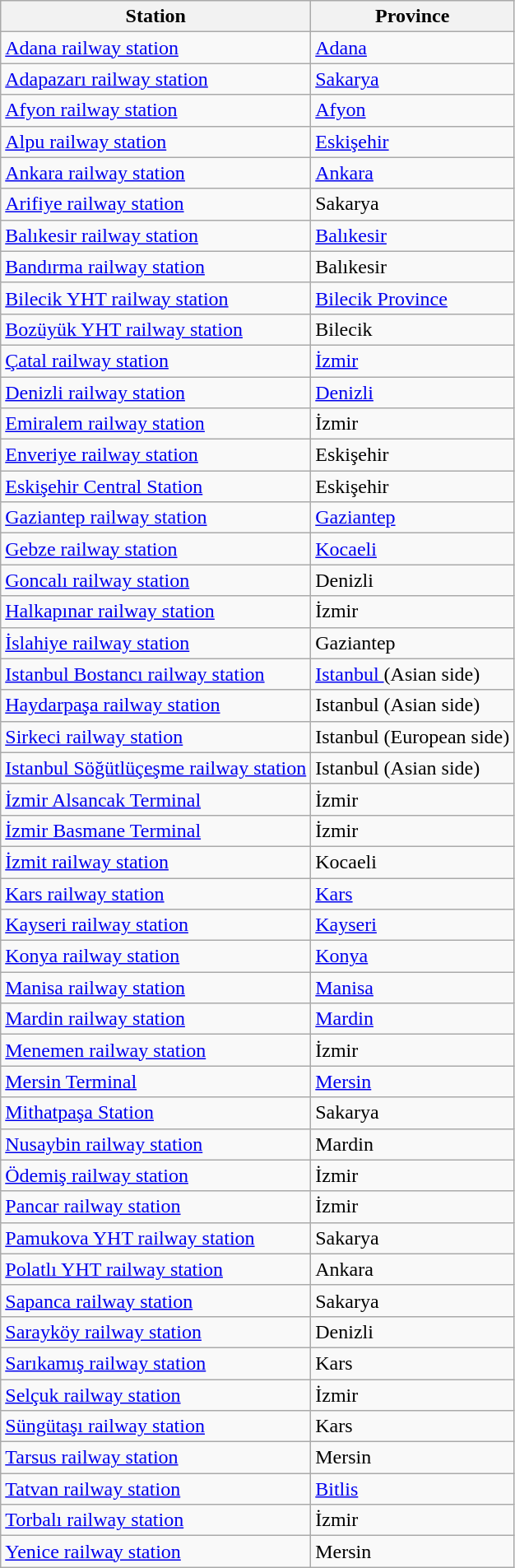<table class="sortable wikitable">
<tr>
<th>Station</th>
<th>Province</th>
</tr>
<tr>
<td><a href='#'>Adana railway station</a></td>
<td><a href='#'>Adana</a></td>
</tr>
<tr>
<td><a href='#'>Adapazarı railway station</a></td>
<td><a href='#'>Sakarya</a></td>
</tr>
<tr>
<td><a href='#'>Afyon railway station</a></td>
<td><a href='#'>Afyon</a></td>
</tr>
<tr>
<td><a href='#'>Alpu railway station</a></td>
<td><a href='#'>Eskişehir</a></td>
</tr>
<tr>
<td><a href='#'>Ankara railway station</a></td>
<td><a href='#'>Ankara</a></td>
</tr>
<tr>
<td><a href='#'>Arifiye railway station</a></td>
<td>Sakarya</td>
</tr>
<tr>
<td><a href='#'>Balıkesir railway station</a></td>
<td><a href='#'>Balıkesir</a></td>
</tr>
<tr>
<td><a href='#'>Bandırma railway station</a></td>
<td>Balıkesir</td>
</tr>
<tr>
<td><a href='#'>Bilecik YHT railway station</a></td>
<td><a href='#'>Bilecik Province</a></td>
</tr>
<tr>
<td><a href='#'>Bozüyük YHT railway station</a></td>
<td>Bilecik</td>
</tr>
<tr>
<td><a href='#'>Çatal railway station</a></td>
<td><a href='#'>İzmir</a></td>
</tr>
<tr>
<td><a href='#'>Denizli railway station</a></td>
<td><a href='#'>Denizli</a></td>
</tr>
<tr>
<td><a href='#'>Emiralem railway station</a></td>
<td>İzmir</td>
</tr>
<tr>
<td><a href='#'>Enveriye railway station</a></td>
<td>Eskişehir</td>
</tr>
<tr>
<td><a href='#'>Eskişehir Central Station</a></td>
<td>Eskişehir</td>
</tr>
<tr>
<td><a href='#'>Gaziantep railway station</a></td>
<td><a href='#'>Gaziantep</a></td>
</tr>
<tr>
<td><a href='#'>Gebze railway station</a></td>
<td><a href='#'>Kocaeli</a></td>
</tr>
<tr>
<td><a href='#'>Goncalı railway station</a></td>
<td>Denizli</td>
</tr>
<tr>
<td><a href='#'>Halkapınar railway station</a></td>
<td>İzmir</td>
</tr>
<tr>
<td><a href='#'>İslahiye railway station</a></td>
<td>Gaziantep</td>
</tr>
<tr>
<td><a href='#'>Istanbul Bostancı railway station</a></td>
<td><a href='#'>Istanbul </a> (Asian side)</td>
</tr>
<tr>
<td><a href='#'>Haydarpaşa railway station</a></td>
<td>Istanbul (Asian side)</td>
</tr>
<tr>
<td><a href='#'>Sirkeci railway station</a></td>
<td>Istanbul (European side)</td>
</tr>
<tr>
<td><a href='#'>Istanbul Söğütlüçeşme railway station</a></td>
<td>Istanbul (Asian side)</td>
</tr>
<tr>
<td><a href='#'>İzmir Alsancak Terminal</a></td>
<td>İzmir</td>
</tr>
<tr>
<td><a href='#'>İzmir Basmane Terminal</a></td>
<td>İzmir</td>
</tr>
<tr>
<td><a href='#'>İzmit railway station</a></td>
<td>Kocaeli</td>
</tr>
<tr>
<td><a href='#'>Kars railway station</a></td>
<td><a href='#'>Kars</a></td>
</tr>
<tr>
<td><a href='#'>Kayseri railway station</a></td>
<td><a href='#'>Kayseri</a></td>
</tr>
<tr>
<td><a href='#'>Konya railway station</a></td>
<td><a href='#'>Konya</a></td>
</tr>
<tr>
<td><a href='#'>Manisa railway station</a></td>
<td><a href='#'>Manisa</a></td>
</tr>
<tr>
<td><a href='#'>Mardin railway station</a></td>
<td><a href='#'>Mardin</a></td>
</tr>
<tr>
<td><a href='#'>Menemen railway station</a></td>
<td>İzmir</td>
</tr>
<tr>
<td><a href='#'>Mersin Terminal</a></td>
<td><a href='#'>Mersin</a></td>
</tr>
<tr>
<td><a href='#'>Mithatpaşa Station</a></td>
<td>Sakarya</td>
</tr>
<tr>
<td><a href='#'>Nusaybin railway station</a></td>
<td>Mardin</td>
</tr>
<tr>
<td><a href='#'>Ödemiş railway station</a></td>
<td>İzmir</td>
</tr>
<tr>
<td><a href='#'>Pancar railway station</a></td>
<td>İzmir</td>
</tr>
<tr>
<td><a href='#'>Pamukova YHT railway station</a></td>
<td>Sakarya</td>
</tr>
<tr>
<td><a href='#'>Polatlı YHT railway station</a></td>
<td>Ankara</td>
</tr>
<tr>
<td><a href='#'>Sapanca railway station</a></td>
<td>Sakarya</td>
</tr>
<tr>
<td><a href='#'>Sarayköy railway station</a></td>
<td>Denizli</td>
</tr>
<tr>
<td><a href='#'>Sarıkamış railway station</a></td>
<td>Kars</td>
</tr>
<tr>
<td><a href='#'>Selçuk railway station</a></td>
<td>İzmir</td>
</tr>
<tr>
<td><a href='#'>Süngütaşı railway station</a></td>
<td>Kars</td>
</tr>
<tr>
<td><a href='#'>Tarsus railway station</a></td>
<td>Mersin</td>
</tr>
<tr>
<td><a href='#'>Tatvan railway station</a></td>
<td><a href='#'>Bitlis</a></td>
</tr>
<tr>
<td><a href='#'>Torbalı railway station</a></td>
<td>İzmir</td>
</tr>
<tr>
<td><a href='#'>Yenice railway station</a></td>
<td>Mersin</td>
</tr>
</table>
